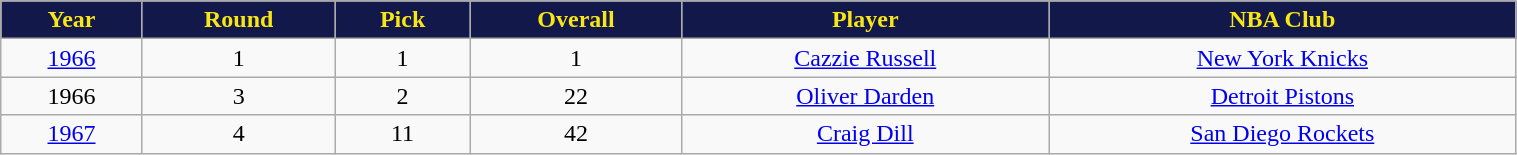<table class="wikitable" style="width:80%;">
<tr style="text-align:center; background:#121849; color:#f8e616;">
<td><strong>Year</strong></td>
<td><strong>Round</strong></td>
<td><strong>Pick</strong></td>
<td><strong>Overall</strong></td>
<td><strong>Player</strong></td>
<td><strong>NBA Club</strong></td>
</tr>
<tr style="text-align:center;" bgcolor="">
<td><a href='#'>1966</a></td>
<td>1</td>
<td>1</td>
<td>1</td>
<td><a href='#'>Cazzie Russell</a></td>
<td><a href='#'>New York Knicks</a></td>
</tr>
<tr style="text-align:center;" bgcolor="">
<td>1966</td>
<td>3</td>
<td>2</td>
<td>22</td>
<td><a href='#'>Oliver Darden</a></td>
<td><a href='#'>Detroit Pistons</a></td>
</tr>
<tr style="text-align:center;" bgcolor="">
<td><a href='#'>1967</a></td>
<td>4</td>
<td>11</td>
<td>42</td>
<td><a href='#'>Craig Dill</a></td>
<td><a href='#'>San Diego Rockets</a></td>
</tr>
</table>
